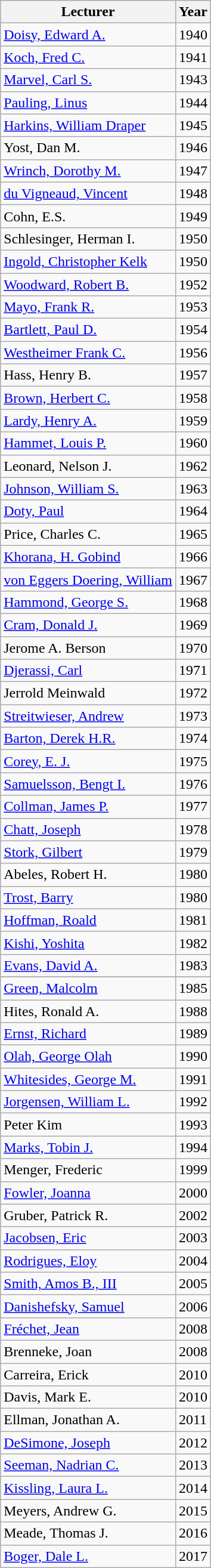<table class="wikitable sortable">
<tr>
<th>Lecturer</th>
<th>Year</th>
</tr>
<tr>
<td><a href='#'>Doisy, Edward A.</a></td>
<td>1940</td>
</tr>
<tr>
<td><a href='#'>Koch, Fred C.</a></td>
<td>1941</td>
</tr>
<tr>
<td><a href='#'>Marvel, Carl S.</a></td>
<td>1943</td>
</tr>
<tr>
<td><a href='#'>Pauling, Linus</a></td>
<td>1944</td>
</tr>
<tr>
<td><a href='#'>Harkins, William Draper</a></td>
<td>1945</td>
</tr>
<tr>
<td>Yost, Dan M.</td>
<td>1946</td>
</tr>
<tr>
<td><a href='#'>Wrinch, Dorothy M.</a></td>
<td>1947</td>
</tr>
<tr>
<td><a href='#'>du Vigneaud, Vincent</a></td>
<td>1948</td>
</tr>
<tr>
<td>Cohn, E.S.</td>
<td>1949</td>
</tr>
<tr>
<td>Schlesinger, Herman I.</td>
<td>1950</td>
</tr>
<tr>
<td><a href='#'>Ingold, Christopher Kelk</a></td>
<td>1950</td>
</tr>
<tr>
<td><a href='#'>Woodward, Robert B.</a></td>
<td>1952</td>
</tr>
<tr>
<td><a href='#'>Mayo, Frank R.</a></td>
<td>1953</td>
</tr>
<tr>
<td><a href='#'>Bartlett, Paul D.</a></td>
<td>1954</td>
</tr>
<tr>
<td><a href='#'>Westheimer Frank C.</a></td>
<td>1956</td>
</tr>
<tr>
<td>Hass, Henry B.</td>
<td>1957</td>
</tr>
<tr>
<td><a href='#'>Brown, Herbert C.</a></td>
<td>1958</td>
</tr>
<tr>
<td><a href='#'>Lardy, Henry A.</a></td>
<td>1959</td>
</tr>
<tr>
<td><a href='#'>Hammet, Louis P.</a></td>
<td>1960</td>
</tr>
<tr>
<td>Leonard, Nelson J.</td>
<td>1962</td>
</tr>
<tr>
<td><a href='#'>Johnson, William S.</a></td>
<td>1963</td>
</tr>
<tr>
<td><a href='#'>Doty, Paul</a></td>
<td>1964</td>
</tr>
<tr>
<td>Price, Charles C.</td>
<td>1965</td>
</tr>
<tr>
<td><a href='#'>Khorana, H. Gobind</a></td>
<td>1966</td>
</tr>
<tr>
<td><a href='#'> von Eggers Doering, William</a></td>
<td>1967</td>
</tr>
<tr>
<td><a href='#'>Hammond, George S.</a></td>
<td>1968</td>
</tr>
<tr>
<td><a href='#'>Cram, Donald J.</a></td>
<td>1969</td>
</tr>
<tr>
<td>Jerome A. Berson</td>
<td>1970</td>
</tr>
<tr>
<td><a href='#'>Djerassi, Carl</a></td>
<td>1971</td>
</tr>
<tr>
<td>Jerrold Meinwald</td>
<td>1972</td>
</tr>
<tr>
<td><a href='#'>Streitwieser, Andrew</a></td>
<td>1973</td>
</tr>
<tr>
<td><a href='#'>Barton, Derek H.R.</a></td>
<td>1974</td>
</tr>
<tr>
<td><a href='#'>Corey, E. J.</a></td>
<td>1975</td>
</tr>
<tr>
<td><a href='#'>Samuelsson, Bengt I.</a></td>
<td>1976</td>
</tr>
<tr>
<td><a href='#'>Collman, James P.</a></td>
<td>1977</td>
</tr>
<tr>
<td><a href='#'>Chatt, Joseph</a></td>
<td>1978</td>
</tr>
<tr>
<td><a href='#'>Stork, Gilbert</a></td>
<td>1979</td>
</tr>
<tr>
<td>Abeles, Robert H.</td>
<td>1980</td>
</tr>
<tr>
<td><a href='#'>Trost, Barry</a></td>
<td>1980</td>
</tr>
<tr>
<td><a href='#'>Hoffman, Roald</a></td>
<td>1981</td>
</tr>
<tr>
<td><a href='#'>Kishi, Yoshita</a></td>
<td>1982</td>
</tr>
<tr>
<td><a href='#'>Evans, David A.</a></td>
<td>1983</td>
</tr>
<tr>
</tr>
<tr W. Clark Still || 1984>
</tr>
<tr>
<td><a href='#'> Green, Malcolm</a></td>
<td>1985</td>
</tr>
<tr>
<td>Hites, Ronald A.</td>
<td>1988</td>
</tr>
<tr>
<td><a href='#'>Ernst, Richard</a></td>
<td>1989</td>
</tr>
<tr>
<td><a href='#'>Olah, George Olah</a></td>
<td>1990</td>
</tr>
<tr>
<td><a href='#'> Whitesides, George M.</a></td>
<td>1991</td>
</tr>
<tr>
<td><a href='#'>Jorgensen, William L.</a></td>
<td>1992</td>
</tr>
<tr>
<td>Peter Kim</td>
<td>1993</td>
</tr>
<tr>
<td><a href='#'>Marks, Tobin J.</a></td>
<td>1994</td>
</tr>
<tr>
<td>Menger, Frederic</td>
<td>1999</td>
</tr>
<tr>
<td><a href='#'>Fowler, Joanna</a></td>
<td>2000</td>
</tr>
<tr>
<td>Gruber, Patrick R.</td>
<td>2002</td>
</tr>
<tr>
<td><a href='#'>Jacobsen, Eric</a></td>
<td>2003</td>
</tr>
<tr>
<td><a href='#'>Rodrigues, Eloy</a></td>
<td>2004</td>
</tr>
<tr>
<td><a href='#'>Smith, Amos B., III</a></td>
<td>2005</td>
</tr>
<tr>
<td><a href='#'>Danishefsky, Samuel</a></td>
<td>2006</td>
</tr>
<tr>
<td><a href='#'>Fréchet, Jean</a></td>
<td>2008</td>
</tr>
<tr>
<td>Brenneke, Joan</td>
<td>2008</td>
</tr>
<tr>
<td>Carreira, Erick</td>
<td>2010</td>
</tr>
<tr>
<td>Davis, Mark E.</td>
<td>2010</td>
</tr>
<tr>
<td>Ellman, Jonathan A.</td>
<td>2011</td>
</tr>
<tr>
<td><a href='#'>DeSimone, Joseph</a></td>
<td>2012</td>
</tr>
<tr>
<td><a href='#'>Seeman, Nadrian C.</a></td>
<td>2013</td>
</tr>
<tr>
<td><a href='#'>Kissling, Laura L.</a></td>
<td>2014</td>
</tr>
<tr>
<td>Meyers, Andrew G.</td>
<td>2015</td>
</tr>
<tr>
<td>Meade, Thomas J.</td>
<td>2016</td>
</tr>
<tr>
<td><a href='#'>Boger, Dale L.</a></td>
<td>2017</td>
</tr>
</table>
